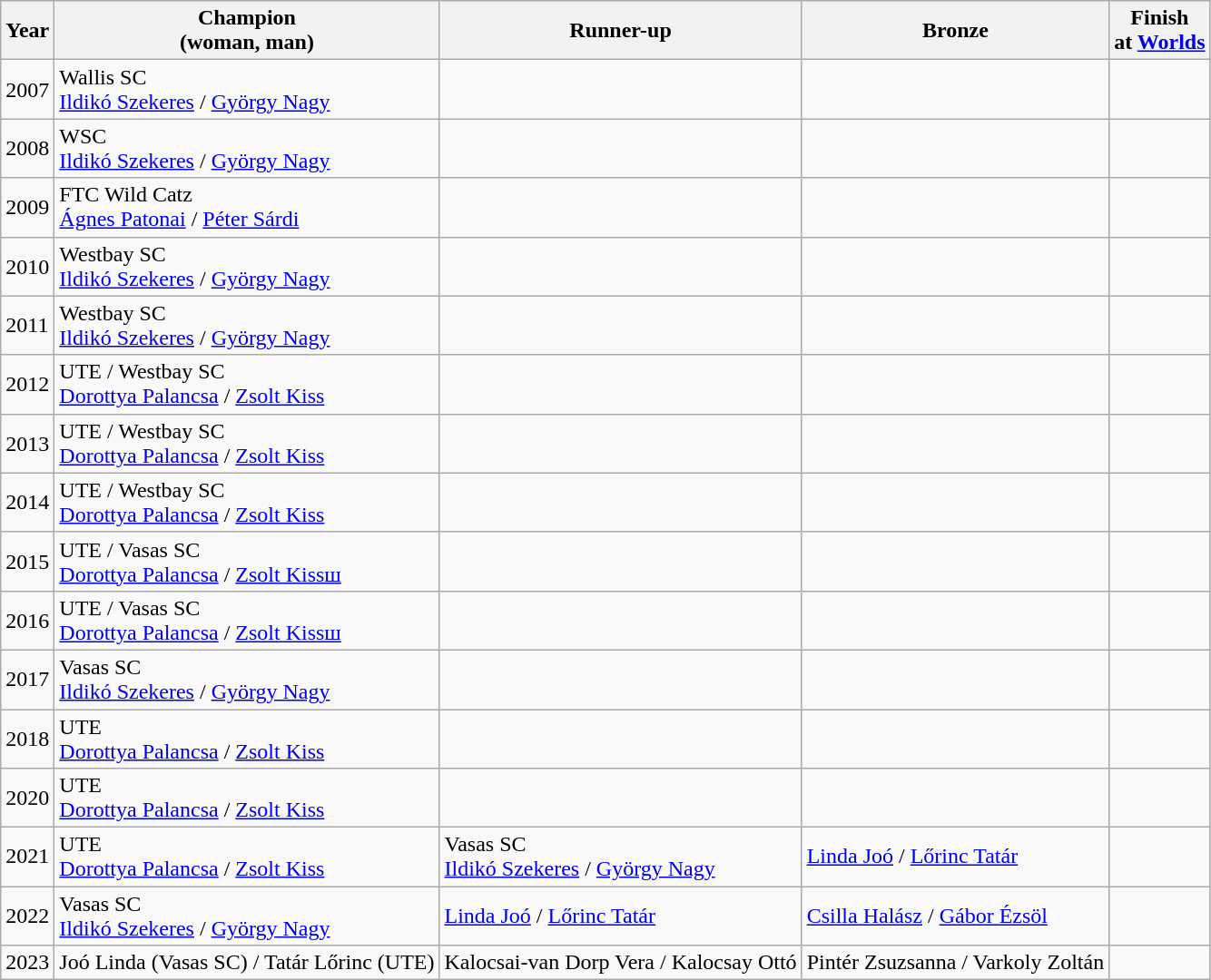<table class="wikitable" border="1">
<tr>
<th>Year</th>
<th>Champion<br>(woman, man)</th>
<th>Runner-up</th>
<th>Bronze</th>
<th>Finish<br>at <a href='#'>Worlds</a></th>
</tr>
<tr>
<td>2007</td>
<td>Wallis SC<br><a href='#'>Ildikó Szekeres</a> / <a href='#'>György Nagy</a></td>
<td></td>
<td></td>
<td></td>
</tr>
<tr>
<td>2008</td>
<td>WSC<br><a href='#'>Ildikó Szekeres</a> / <a href='#'>György Nagy</a></td>
<td></td>
<td></td>
<td></td>
</tr>
<tr>
<td>2009</td>
<td>FTC Wild Catz<br><a href='#'>Ágnes Patonai</a> / <a href='#'>Péter Sárdi</a></td>
<td></td>
<td></td>
<td></td>
</tr>
<tr>
<td>2010</td>
<td>Westbay SC<br><a href='#'>Ildikó Szekeres</a> / <a href='#'>György Nagy</a></td>
<td></td>
<td></td>
<td></td>
</tr>
<tr>
<td>2011</td>
<td>Westbay SC<br><a href='#'>Ildikó Szekeres</a> / <a href='#'>György Nagy</a></td>
<td></td>
<td></td>
<td></td>
</tr>
<tr>
<td>2012</td>
<td>UTE / Westbay SC<br><a href='#'>Dorottya Palancsa</a> / <a href='#'>Zsolt Kiss</a></td>
<td></td>
<td></td>
<td></td>
</tr>
<tr>
<td>2013</td>
<td>UTE / Westbay SC<br><a href='#'>Dorottya Palancsa</a> / <a href='#'>Zsolt Kiss</a></td>
<td></td>
<td></td>
<td></td>
</tr>
<tr>
<td>2014</td>
<td>UTE / Westbay SC<br><a href='#'>Dorottya Palancsa</a> / <a href='#'>Zsolt Kiss</a></td>
<td></td>
<td></td>
<td></td>
</tr>
<tr>
<td>2015</td>
<td>UTE / Vasas SC<br><a href='#'>Dorottya Palancsa</a> / <a href='#'>Zsolt Kissш</a></td>
<td></td>
<td></td>
<td></td>
</tr>
<tr>
<td>2016</td>
<td>UTE / Vasas SC<br><a href='#'>Dorottya Palancsa</a> / <a href='#'>Zsolt Kissш</a></td>
<td></td>
<td></td>
<td></td>
</tr>
<tr>
<td>2017</td>
<td>Vasas SC<br><a href='#'>Ildikó Szekeres</a> / <a href='#'>György Nagy</a></td>
<td></td>
<td></td>
<td></td>
</tr>
<tr>
<td>2018</td>
<td>UTE<br><a href='#'>Dorottya Palancsa</a> / <a href='#'>Zsolt Kiss</a></td>
<td></td>
<td></td>
<td></td>
</tr>
<tr>
<td>2020</td>
<td>UTE<br><a href='#'>Dorottya Palancsa</a> / <a href='#'>Zsolt Kiss</a></td>
<td></td>
<td></td>
<td></td>
</tr>
<tr>
<td>2021</td>
<td>UTE<br><a href='#'>Dorottya Palancsa</a> / <a href='#'>Zsolt Kiss</a></td>
<td>Vasas SC<br><a href='#'>Ildikó Szekeres</a> / <a href='#'>György Nagy</a></td>
<td><a href='#'>Linda Joó</a> / <a href='#'>Lőrinc Tatár</a></td>
<td></td>
</tr>
<tr>
<td>2022</td>
<td>Vasas SC<br><a href='#'>Ildikó Szekeres</a> / <a href='#'>György Nagy</a></td>
<td><a href='#'>Linda Joó</a> / <a href='#'>Lőrinc Tatár</a></td>
<td><a href='#'>Csilla Halász</a> / <a href='#'>Gábor Ézsöl</a></td>
<td></td>
</tr>
<tr>
<td>2023</td>
<td>Joó Linda (Vasas SC) / Tatár Lőrinc (UTE)</td>
<td>Kalocsai-van Dorp Vera / Kalocsay Ottó</td>
<td>Pintér Zsuzsanna / Varkoly Zoltán</td>
<td></td>
</tr>
</table>
